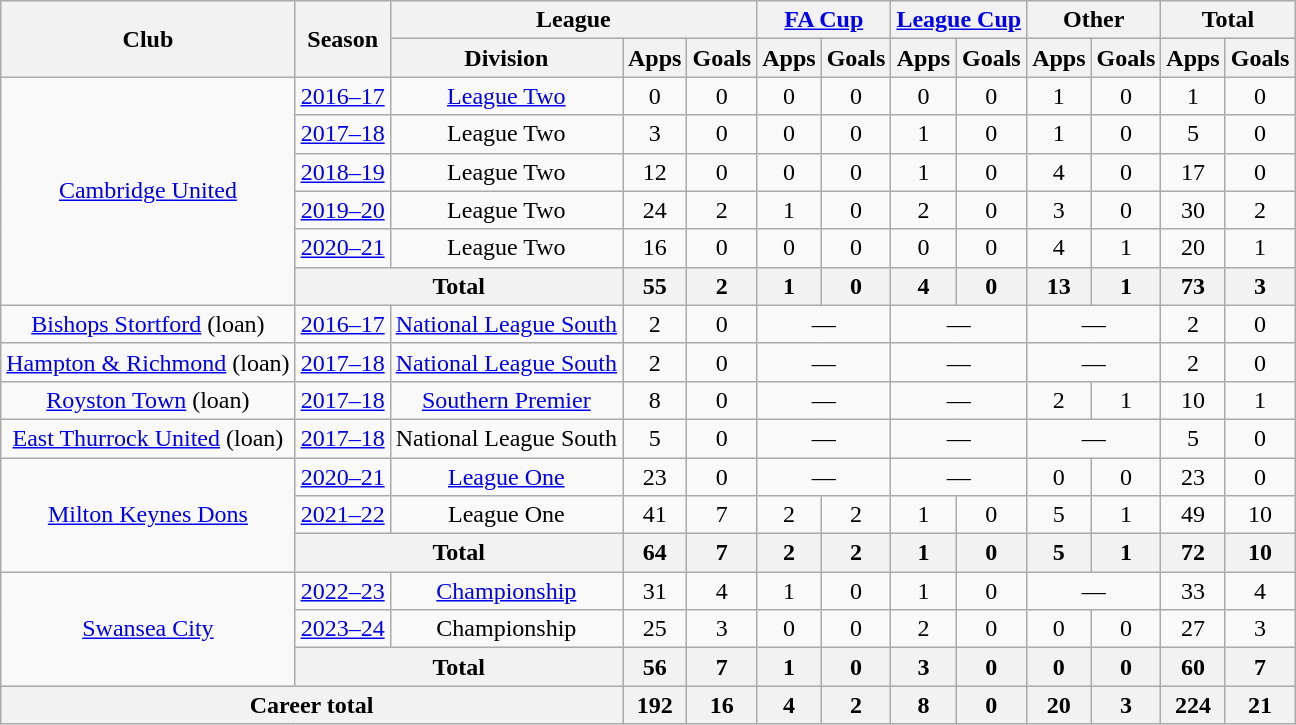<table class="wikitable" style="text-align: center;">
<tr>
<th rowspan="2">Club</th>
<th rowspan="2">Season</th>
<th colspan="3">League</th>
<th colspan="2"><a href='#'>FA Cup</a></th>
<th colspan="2"><a href='#'>League Cup</a></th>
<th colspan="2">Other</th>
<th colspan="2">Total</th>
</tr>
<tr>
<th>Division</th>
<th>Apps</th>
<th>Goals</th>
<th>Apps</th>
<th>Goals</th>
<th>Apps</th>
<th>Goals</th>
<th>Apps</th>
<th>Goals</th>
<th>Apps</th>
<th>Goals</th>
</tr>
<tr>
<td rowspan="6"><a href='#'>Cambridge United</a></td>
<td><a href='#'>2016–17</a></td>
<td><a href='#'>League Two</a></td>
<td>0</td>
<td>0</td>
<td>0</td>
<td>0</td>
<td>0</td>
<td>0</td>
<td>1</td>
<td>0</td>
<td>1</td>
<td>0</td>
</tr>
<tr>
<td><a href='#'>2017–18</a></td>
<td>League Two</td>
<td>3</td>
<td>0</td>
<td>0</td>
<td>0</td>
<td>1</td>
<td>0</td>
<td>1</td>
<td>0</td>
<td>5</td>
<td>0</td>
</tr>
<tr>
<td><a href='#'>2018–19</a></td>
<td>League Two</td>
<td>12</td>
<td>0</td>
<td>0</td>
<td>0</td>
<td>1</td>
<td>0</td>
<td>4</td>
<td>0</td>
<td>17</td>
<td>0</td>
</tr>
<tr>
<td><a href='#'>2019–20</a></td>
<td>League Two</td>
<td>24</td>
<td>2</td>
<td>1</td>
<td>0</td>
<td>2</td>
<td>0</td>
<td>3</td>
<td>0</td>
<td>30</td>
<td>2</td>
</tr>
<tr>
<td><a href='#'>2020–21</a></td>
<td>League Two</td>
<td>16</td>
<td>0</td>
<td>0</td>
<td>0</td>
<td>0</td>
<td>0</td>
<td>4</td>
<td>1</td>
<td>20</td>
<td>1</td>
</tr>
<tr>
<th colspan="2">Total</th>
<th>55</th>
<th>2</th>
<th>1</th>
<th>0</th>
<th>4</th>
<th>0</th>
<th>13</th>
<th>1</th>
<th>73</th>
<th>3</th>
</tr>
<tr>
<td><a href='#'>Bishops Stortford</a> (loan)</td>
<td><a href='#'>2016–17</a></td>
<td><a href='#'>National League South</a></td>
<td>2</td>
<td>0</td>
<td colspan="2">—</td>
<td colspan="2">—</td>
<td colspan="2">—</td>
<td>2</td>
<td>0</td>
</tr>
<tr>
<td><a href='#'>Hampton & Richmond</a> (loan)</td>
<td><a href='#'>2017–18</a></td>
<td><a href='#'>National League South</a></td>
<td>2</td>
<td>0</td>
<td colspan="2">—</td>
<td colspan="2">—</td>
<td colspan="2">—</td>
<td>2</td>
<td>0</td>
</tr>
<tr>
<td><a href='#'>Royston Town</a> (loan)</td>
<td><a href='#'>2017–18</a></td>
<td><a href='#'>Southern Premier</a></td>
<td>8</td>
<td>0</td>
<td colspan="2">—</td>
<td colspan="2">—</td>
<td>2</td>
<td>1</td>
<td>10</td>
<td>1</td>
</tr>
<tr>
<td><a href='#'>East Thurrock United</a> (loan)</td>
<td><a href='#'>2017–18</a></td>
<td>National League South</td>
<td>5</td>
<td>0</td>
<td colspan="2">—</td>
<td colspan="2">—</td>
<td colspan="2">—</td>
<td>5</td>
<td>0</td>
</tr>
<tr>
<td rowspan="3"><a href='#'>Milton Keynes Dons</a></td>
<td><a href='#'>2020–21</a></td>
<td><a href='#'>League One</a></td>
<td>23</td>
<td>0</td>
<td colspan="2">—</td>
<td colspan="2">—</td>
<td>0</td>
<td>0</td>
<td>23</td>
<td>0</td>
</tr>
<tr>
<td><a href='#'>2021–22</a></td>
<td>League One</td>
<td>41</td>
<td>7</td>
<td>2</td>
<td>2</td>
<td>1</td>
<td>0</td>
<td>5</td>
<td>1</td>
<td>49</td>
<td>10</td>
</tr>
<tr>
<th colspan="2">Total</th>
<th>64</th>
<th>7</th>
<th>2</th>
<th>2</th>
<th>1</th>
<th>0</th>
<th>5</th>
<th>1</th>
<th>72</th>
<th>10</th>
</tr>
<tr>
<td rowspan="3"><a href='#'>Swansea City</a></td>
<td><a href='#'>2022–23</a></td>
<td><a href='#'>Championship</a></td>
<td>31</td>
<td>4</td>
<td>1</td>
<td>0</td>
<td>1</td>
<td>0</td>
<td colspan="2">—</td>
<td>33</td>
<td>4</td>
</tr>
<tr>
<td><a href='#'>2023–24</a></td>
<td>Championship</td>
<td>25</td>
<td>3</td>
<td>0</td>
<td>0</td>
<td>2</td>
<td>0</td>
<td>0</td>
<td>0</td>
<td>27</td>
<td>3</td>
</tr>
<tr>
<th colspan="2">Total</th>
<th>56</th>
<th>7</th>
<th>1</th>
<th>0</th>
<th>3</th>
<th>0</th>
<th>0</th>
<th>0</th>
<th>60</th>
<th>7</th>
</tr>
<tr>
<th colspan="3">Career total</th>
<th>192</th>
<th>16</th>
<th>4</th>
<th>2</th>
<th>8</th>
<th>0</th>
<th>20</th>
<th>3</th>
<th>224</th>
<th>21</th>
</tr>
</table>
